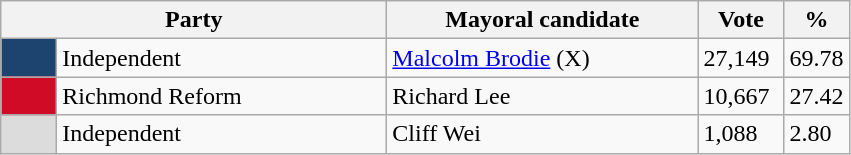<table class="wikitable">
<tr>
<th bgcolor="#DDDDFF" width="250px" colspan="2">Party</th>
<th bgcolor="#DDDDFF" width="200px">Mayoral candidate</th>
<th bgcolor="#DDDDFF" width="50px">Vote</th>
<th bgcolor="#DDDDFF" width="30px">%</th>
</tr>
<tr>
<td style="background:#1D446F;" width="30px"> </td>
<td>Independent</td>
<td><a href='#'>Malcolm Brodie</a> (X)</td>
<td>27,149</td>
<td>69.78</td>
</tr>
<tr>
<td style="background:#D00B26;" width="30px"> </td>
<td>Richmond Reform</td>
<td>Richard Lee</td>
<td>10,667</td>
<td>27.42</td>
</tr>
<tr>
<td style="background:gainsboro" width="30px"> </td>
<td>Independent</td>
<td>Cliff Wei</td>
<td>1,088</td>
<td>2.80</td>
</tr>
</table>
